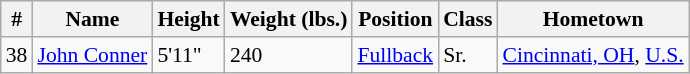<table class="wikitable" style="font-size: 90%">
<tr>
<th>#</th>
<th>Name</th>
<th>Height</th>
<th>Weight (lbs.)</th>
<th>Position</th>
<th>Class</th>
<th>Hometown</th>
</tr>
<tr>
<td>38</td>
<td><a href='#'>John Conner</a></td>
<td>5'11"</td>
<td>240</td>
<td><a href='#'>Fullback</a></td>
<td>Sr.</td>
<td><a href='#'>Cincinnati, OH</a>, <a href='#'>U.S.</a></td>
</tr>
</table>
